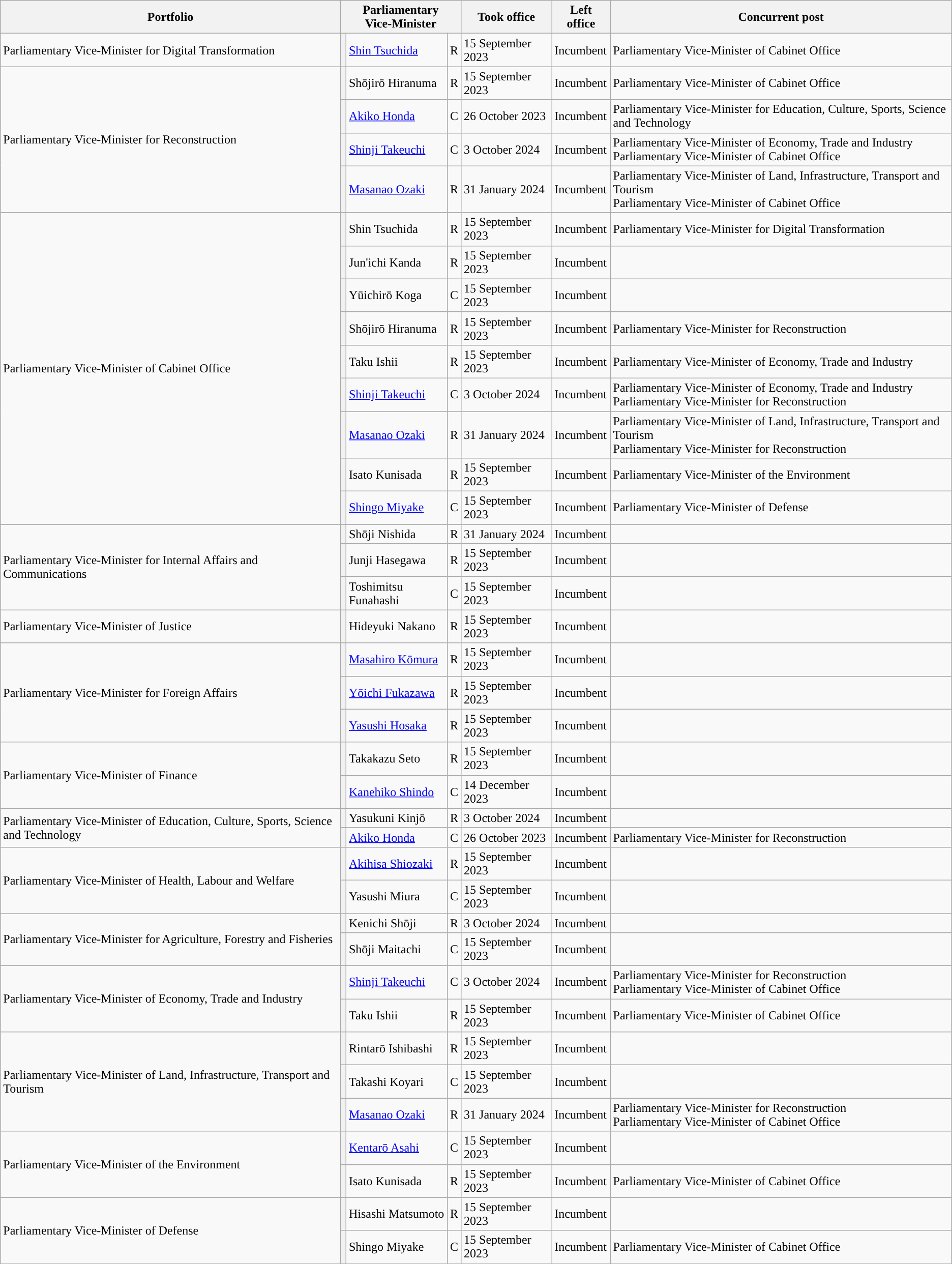<table class="wikitable">
<tr>
<th>Portfolio</th>
<th colspan="3">Parliamentary<br>Vice-Minister</th>
<th>Took office</th>
<th>Left office</th>
<th>Concurrent post</th>
</tr>
<tr>
<td>Parliamentary Vice-Minister for Digital Transformation</td>
<th style="color:inherit;background-color: "></th>
<td><a href='#'>Shin Tsuchida</a></td>
<td>R</td>
<td>15 September 2023</td>
<td>Incumbent</td>
<td>Parliamentary Vice-Minister of Cabinet Office</td>
</tr>
<tr>
<td rowspan=4>Parliamentary Vice-Minister for Reconstruction</td>
<th style="color:inherit;background-color: "></th>
<td>Shōjirō	Hiranuma</td>
<td>R</td>
<td>15 September 2023</td>
<td>Incumbent</td>
<td>Parliamentary Vice-Minister of Cabinet Office</td>
</tr>
<tr>
<th style="color:inherit;background-color: "></th>
<td><a href='#'>Akiko Honda</a></td>
<td>C</td>
<td>26 October 2023</td>
<td>Incumbent</td>
<td>Parliamentary Vice-Minister for Education, Culture, Sports, Science and Technology</td>
</tr>
<tr>
<th style="color:inherit;background-color: "></th>
<td><a href='#'>Shinji Takeuchi</a></td>
<td>C</td>
<td>3 October 2024</td>
<td>Incumbent</td>
<td>Parliamentary Vice-Minister of Economy, Trade and Industry<br>Parliamentary Vice-Minister of Cabinet Office</td>
</tr>
<tr>
<th style="color:inherit;background-color: "></th>
<td><a href='#'>Masanao Ozaki</a></td>
<td>R</td>
<td>31 January 2024</td>
<td>Incumbent</td>
<td>Parliamentary Vice-Minister of Land, Infrastructure, Transport and Tourism<br>Parliamentary Vice-Minister of Cabinet Office</td>
</tr>
<tr>
<td rowspan=9>Parliamentary Vice-Minister of Cabinet Office</td>
<th style="color:inherit;background-color: "></th>
<td>Shin Tsuchida</td>
<td>R</td>
<td>15 September 2023</td>
<td>Incumbent</td>
<td>Parliamentary Vice-Minister for Digital Transformation</td>
</tr>
<tr>
<th style="color:inherit;background-color: "></th>
<td>Jun'ichi Kanda</td>
<td>R</td>
<td>15 September 2023</td>
<td>Incumbent</td>
<td></td>
</tr>
<tr>
<th style="color:inherit;background-color: "></th>
<td>Yūichirō Koga</td>
<td>C</td>
<td>15 September 2023</td>
<td>Incumbent</td>
<td></td>
</tr>
<tr>
<th style="color:inherit;background-color: "></th>
<td>Shōjirō	Hiranuma</td>
<td>R</td>
<td>15 September 2023</td>
<td>Incumbent</td>
<td>Parliamentary Vice-Minister for Reconstruction</td>
</tr>
<tr>
<th style="color:inherit;background-color: "></th>
<td>Taku Ishii</td>
<td>R</td>
<td>15 September 2023</td>
<td>Incumbent</td>
<td>Parliamentary Vice-Minister of Economy, Trade and Industry</td>
</tr>
<tr>
<th style="color:inherit;background-color: "></th>
<td><a href='#'>Shinji Takeuchi</a></td>
<td>C</td>
<td>3 October 2024</td>
<td>Incumbent</td>
<td>Parliamentary Vice-Minister of Economy, Trade and Industry<br>Parliamentary Vice-Minister for Reconstruction</td>
</tr>
<tr>
<th style="color:inherit;background-color: "></th>
<td><a href='#'>Masanao Ozaki</a></td>
<td>R</td>
<td>31 January 2024</td>
<td>Incumbent</td>
<td>Parliamentary Vice-Minister of Land, Infrastructure, Transport and Tourism<br>Parliamentary Vice-Minister for Reconstruction</td>
</tr>
<tr>
<th style="color:inherit;background-color: "></th>
<td>Isato Kunisada</td>
<td>R</td>
<td>15 September 2023</td>
<td>Incumbent</td>
<td>Parliamentary Vice-Minister of the Environment</td>
</tr>
<tr>
<th style="color:inherit;background-color: "></th>
<td><a href='#'>Shingo Miyake</a></td>
<td>C</td>
<td>15 September 2023</td>
<td>Incumbent</td>
<td>Parliamentary Vice-Minister of Defense</td>
</tr>
<tr>
<td rowspan=3>Parliamentary Vice-Minister for Internal Affairs and Communications</td>
<th style="color:inherit;background-color: "></th>
<td>Shōji Nishida</td>
<td>R</td>
<td>31 January 2024</td>
<td>Incumbent</td>
<td></td>
</tr>
<tr>
<th style="color:inherit;background-color: "></th>
<td>Junji Hasegawa</td>
<td>R</td>
<td>15 September 2023</td>
<td>Incumbent</td>
<td></td>
</tr>
<tr>
<th style="color:inherit;background-color: "></th>
<td>Toshimitsu Funahashi</td>
<td>C</td>
<td>15 September 2023</td>
<td>Incumbent</td>
<td></td>
</tr>
<tr>
<td>Parliamentary Vice-Minister of Justice</td>
<th style="color:inherit;background-color: "></th>
<td>Hideyuki Nakano</td>
<td>R</td>
<td>15 September 2023</td>
<td>Incumbent</td>
<td></td>
</tr>
<tr>
<td rowspan=3>Parliamentary Vice-Minister for Foreign Affairs</td>
<th style="color:inherit;background-color: "></th>
<td><a href='#'>Masahiro Kōmura</a></td>
<td>R</td>
<td>15 September 2023</td>
<td>Incumbent</td>
<td></td>
</tr>
<tr>
<th style="color:inherit;background-color: "></th>
<td><a href='#'>Yōichi Fukazawa</a></td>
<td>R</td>
<td>15 September 2023</td>
<td>Incumbent</td>
<td></td>
</tr>
<tr>
<th style="color:inherit;background-color: "></th>
<td><a href='#'>Yasushi Hosaka</a></td>
<td>R</td>
<td>15 September 2023</td>
<td>Incumbent</td>
<td></td>
</tr>
<tr>
<td rowspan=2>Parliamentary Vice-Minister of Finance</td>
<th style="color:inherit;background-color: "></th>
<td>Takakazu Seto</td>
<td>R</td>
<td>15 September 2023</td>
<td>Incumbent</td>
<td></td>
</tr>
<tr>
<th style="color:inherit;background-color: "></th>
<td><a href='#'>Kanehiko Shindo</a></td>
<td>C</td>
<td>14 December 2023</td>
<td>Incumbent</td>
<td></td>
</tr>
<tr>
<td rowspan=2>Parliamentary Vice-Minister of Education, Culture, Sports, Science and Technology</td>
<th style="color:inherit;background-color: "></th>
<td>Yasukuni Kinjō</td>
<td>R</td>
<td>3 October 2024</td>
<td>Incumbent</td>
<td></td>
</tr>
<tr>
<th style="color:inherit;background-color: "></th>
<td><a href='#'>Akiko Honda</a></td>
<td>C</td>
<td>26 October 2023</td>
<td>Incumbent</td>
<td>Parliamentary Vice-Minister for Reconstruction</td>
</tr>
<tr>
<td rowspan=2>Parliamentary Vice-Minister of Health, Labour and Welfare</td>
<th style="color:inherit;background-color: "></th>
<td><a href='#'>Akihisa Shiozaki</a></td>
<td>R</td>
<td>15 September 2023</td>
<td>Incumbent</td>
<td></td>
</tr>
<tr>
<th style="color:inherit;background-color: "></th>
<td>Yasushi Miura</td>
<td>C</td>
<td>15 September 2023</td>
<td>Incumbent</td>
<td></td>
</tr>
<tr>
<td rowspan=2>Parliamentary Vice-Minister for Agriculture, Forestry and Fisheries</td>
<th style="color:inherit;background-color: "></th>
<td>Kenichi Shōji</td>
<td>R</td>
<td>3 October 2024</td>
<td>Incumbent</td>
<td></td>
</tr>
<tr>
<th style="color:inherit;background-color: "></th>
<td>Shōji Maitachi</td>
<td>C</td>
<td>15 September 2023</td>
<td>Incumbent</td>
<td></td>
</tr>
<tr>
<td rowspan=2>Parliamentary Vice-Minister of Economy, Trade and Industry</td>
<th style="color:inherit;background-color: "></th>
<td><a href='#'>Shinji Takeuchi</a></td>
<td>C</td>
<td>3 October 2024</td>
<td>Incumbent</td>
<td>Parliamentary Vice-Minister for Reconstruction<br>Parliamentary Vice-Minister of Cabinet Office</td>
</tr>
<tr>
<th style="color:inherit;background-color: "></th>
<td>Taku Ishii</td>
<td>R</td>
<td>15 September 2023</td>
<td>Incumbent</td>
<td>Parliamentary Vice-Minister of Cabinet Office</td>
</tr>
<tr>
<td rowspan=3>Parliamentary Vice-Minister of Land, Infrastructure, Transport and Tourism</td>
<th style="color:inherit;background-color: "></th>
<td>Rintarō Ishibashi</td>
<td>R</td>
<td>15 September 2023</td>
<td>Incumbent</td>
<td></td>
</tr>
<tr>
<th style="color:inherit;background-color: "></th>
<td>Takashi Koyari</td>
<td>C</td>
<td>15 September 2023</td>
<td>Incumbent</td>
<td></td>
</tr>
<tr>
<th style="color:inherit;background-color: "></th>
<td><a href='#'>Masanao Ozaki</a></td>
<td>R</td>
<td>31 January 2024</td>
<td>Incumbent</td>
<td>Parliamentary Vice-Minister for Reconstruction<br>Parliamentary Vice-Minister of Cabinet Office</td>
</tr>
<tr>
<td rowspan=2>Parliamentary Vice-Minister of the Environment</td>
<th style="color:inherit;background-color: "></th>
<td><a href='#'>Kentarō Asahi</a></td>
<td>C</td>
<td>15 September 2023</td>
<td>Incumbent</td>
<td></td>
</tr>
<tr>
<th style="color:inherit;background-color: "></th>
<td>Isato Kunisada</td>
<td>R</td>
<td>15 September 2023</td>
<td>Incumbent</td>
<td>Parliamentary Vice-Minister of Cabinet Office</td>
</tr>
<tr>
<td rowspan=2>Parliamentary Vice-Minister of Defense</td>
<th style="color:inherit;background-color: "></th>
<td>Hisashi	Matsumoto</td>
<td>R</td>
<td>15 September 2023</td>
<td>Incumbent</td>
<td></td>
</tr>
<tr>
<th style="color:inherit;background-color: "></th>
<td>Shingo	Miyake</td>
<td>C</td>
<td>15 September 2023</td>
<td>Incumbent</td>
<td>Parliamentary Vice-Minister of Cabinet Office</td>
</tr>
</table>
